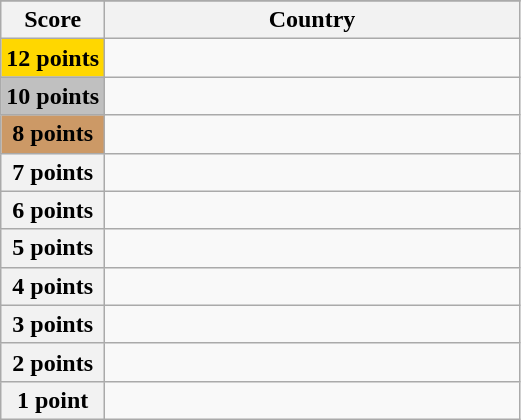<table class="wikitable">
<tr>
</tr>
<tr>
<th scope="col" width="20%">Score</th>
<th scope="col">Country</th>
</tr>
<tr>
<th scope="row" style="background:gold">12 points</th>
<td></td>
</tr>
<tr>
<th scope="row" style="background:silver">10 points</th>
<td></td>
</tr>
<tr>
<th scope="row" style="background:#CC9966">8 points</th>
<td></td>
</tr>
<tr>
<th scope="row">7 points</th>
<td></td>
</tr>
<tr>
<th scope="row">6 points</th>
<td></td>
</tr>
<tr>
<th scope="row">5 points</th>
<td></td>
</tr>
<tr>
<th scope="row">4 points</th>
<td></td>
</tr>
<tr>
<th scope="row">3 points</th>
<td></td>
</tr>
<tr>
<th scope="row">2 points</th>
<td></td>
</tr>
<tr>
<th scope="row">1 point</th>
<td></td>
</tr>
</table>
